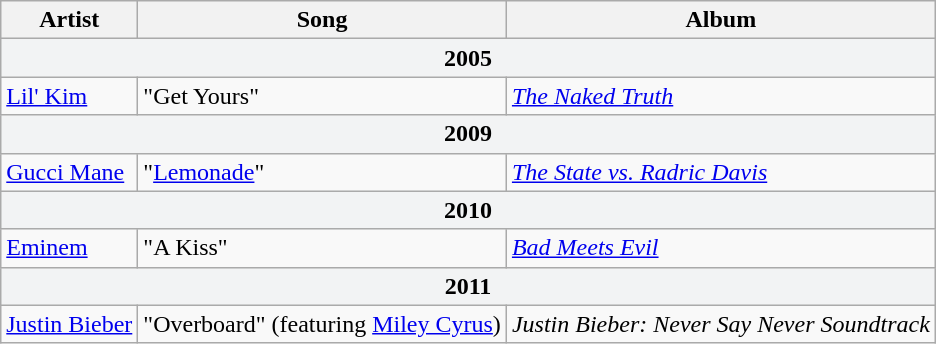<table class=wikitable>
<tr>
<th>Artist</th>
<th>Song</th>
<th>Album</th>
</tr>
<tr>
<td colspan="4"  style="text-align:center; background:#f2f3f4;"><strong>2005</strong></td>
</tr>
<tr>
<td><a href='#'>Lil' Kim</a></td>
<td>"Get Yours"</td>
<td><em><a href='#'>The Naked Truth</a></em></td>
</tr>
<tr>
<td colspan="4"  style="text-align:center; background:#f2f3f4;"><strong>2009</strong></td>
</tr>
<tr>
<td><a href='#'>Gucci Mane</a></td>
<td>"<a href='#'>Lemonade</a>"</td>
<td><em><a href='#'>The State vs. Radric Davis</a></em></td>
</tr>
<tr>
<td colspan="4"  style="text-align:center; background:#f2f3f4;"><strong>2010</strong></td>
</tr>
<tr>
<td><a href='#'>Eminem</a></td>
<td>"A Kiss"</td>
<td><em><a href='#'>Bad Meets Evil</a></em></td>
</tr>
<tr>
<td colspan="4"  style="text-align:center; background:#f2f3f4;"><strong>2011</strong></td>
</tr>
<tr>
<td><a href='#'>Justin Bieber</a></td>
<td>"Overboard" (featuring <a href='#'>Miley Cyrus</a>)</td>
<td><em>Justin Bieber: Never Say Never Soundtrack</em></td>
</tr>
</table>
